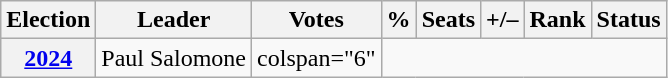<table class="wikitable" style="text-align:right">
<tr>
<th>Election</th>
<th>Leader</th>
<th>Votes</th>
<th>%</th>
<th>Seats</th>
<th>+/–</th>
<th>Rank</th>
<th>Status</th>
</tr>
<tr>
<th><a href='#'>2024</a></th>
<td align="left">Paul Salomone</td>
<td>colspan="6" </td>
</tr>
</table>
